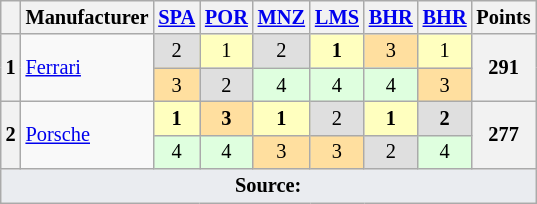<table class="wikitable" style="font-size:85%; text-align:center;">
<tr>
<th></th>
<th>Manufacturer</th>
<th><a href='#'>SPA</a><br></th>
<th><a href='#'>POR</a><br></th>
<th><a href='#'>MNZ</a><br></th>
<th><a href='#'>LMS</a><br></th>
<th><a href='#'>BHR</a><br></th>
<th><a href='#'>BHR</a><br></th>
<th>Points</th>
</tr>
<tr>
<th rowspan=2>1</th>
<td rowspan=2 align=left> <a href='#'>Ferrari</a></td>
<td style="background:#dfdfdf;">2</td>
<td style="background:#ffffbf;">1</td>
<td style="background:#dfdfdf;">2</td>
<td style="background:#ffffbf;"><strong>1</strong></td>
<td style="background:#ffdf9f;">3</td>
<td style="background:#ffffbf;">1</td>
<th rowspan=2>291</th>
</tr>
<tr>
<td style="background:#ffdf9f;">3</td>
<td style="background:#dfdfdf;">2</td>
<td style="background:#dfffdf;">4</td>
<td style="background:#dfffdf;">4</td>
<td style="background:#dfffdf;">4</td>
<td style="background:#ffdf9f;">3</td>
</tr>
<tr>
<th rowspan=2>2</th>
<td rowspan=2 align=left> <a href='#'>Porsche</a></td>
<td style="background:#ffffbf;"><strong>1</strong></td>
<td style="background:#ffdf9f;"><strong>3</strong></td>
<td style="background:#ffffbf;"><strong>1</strong></td>
<td style="background:#dfdfdf;">2</td>
<td style="background:#ffffbf;"><strong>1</strong></td>
<td style="background:#dfdfdf;"><strong>2</strong></td>
<th rowspan=2>277</th>
</tr>
<tr>
<td style="background:#dfffdf;">4</td>
<td style="background:#dfffdf;">4</td>
<td style="background:#ffdf9f;">3</td>
<td style="background:#ffdf9f;">3</td>
<td style="background:#dfdfdf;">2</td>
<td style="background:#dfffdf;">4</td>
</tr>
<tr class="sortbottom">
<td colspan="10" style="background-color:#EAECF0;text-align:center"><strong>Source:</strong></td>
</tr>
</table>
